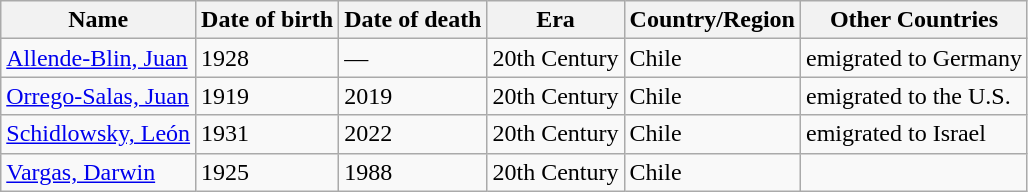<table class="wikitable sortable">
<tr>
<th>Name</th>
<th>Date of birth</th>
<th>Date of death</th>
<th>Era</th>
<th>Country/Region</th>
<th>Other Countries</th>
</tr>
<tr>
<td><a href='#'>Allende-Blin, Juan</a></td>
<td>1928</td>
<td>—</td>
<td>20th Century</td>
<td>Chile</td>
<td>emigrated to Germany</td>
</tr>
<tr>
<td><a href='#'>Orrego-Salas, Juan</a></td>
<td>1919</td>
<td>2019</td>
<td>20th Century</td>
<td>Chile</td>
<td>emigrated to the U.S.</td>
</tr>
<tr>
<td><a href='#'>Schidlowsky, León</a></td>
<td>1931</td>
<td>2022</td>
<td>20th Century</td>
<td>Chile</td>
<td>emigrated to Israel</td>
</tr>
<tr>
<td><a href='#'>Vargas, Darwin</a></td>
<td>1925</td>
<td>1988</td>
<td>20th Century</td>
<td>Chile</td>
<td></td>
</tr>
</table>
